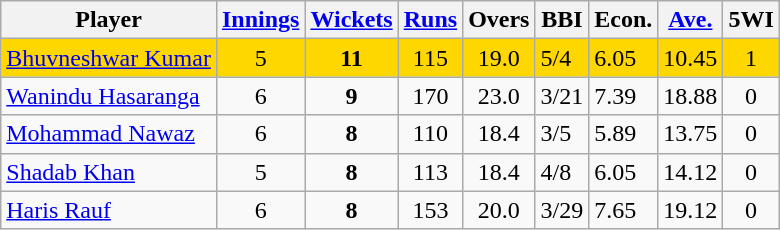<table class="wikitable sortable" style="text-align:centre;">
<tr>
<th>Player</th>
<th><a href='#'>Innings</a></th>
<th><a href='#'>Wickets</a></th>
<th><a href='#'>Runs</a></th>
<th>Overs</th>
<th>BBI</th>
<th>Econ.</th>
<th><a href='#'>Ave.</a></th>
<th>5WI</th>
</tr>
<tr style="background:gold;">
<td style="text-align:left"> <a href='#'>Bhuvneshwar Kumar</a></td>
<td style="text-align:center;">5</td>
<td style="text-align:center;"><strong>11</strong></td>
<td style="text-align:center;">115</td>
<td style="text-align:center;">19.0</td>
<td>5/4</td>
<td>6.05</td>
<td style="text-align:center;">10.45</td>
<td style="text-align:center;">1</td>
</tr>
<tr>
<td style="text-align:left"> <a href='#'>Wanindu Hasaranga</a></td>
<td style="text-align:center;">6</td>
<td style="text-align:center;"><strong>9</strong></td>
<td style="text-align:center;">170</td>
<td style="text-align:center;">23.0</td>
<td>3/21</td>
<td>7.39</td>
<td style="text-align:center;">18.88</td>
<td style="text-align:center;">0</td>
</tr>
<tr>
<td style="text-align:left"> <a href='#'>Mohammad Nawaz</a></td>
<td style="text-align:center;">6</td>
<td style="text-align:center;"><strong>8</strong></td>
<td style="text-align:center;">110</td>
<td style="text-align:center;">18.4</td>
<td>3/5</td>
<td>5.89</td>
<td style="text-align:center;">13.75</td>
<td style="text-align:center;">0</td>
</tr>
<tr>
<td style="text-align:left"> <a href='#'>Shadab Khan</a></td>
<td style="text-align:center;">5</td>
<td style="text-align:center;"><strong>8</strong></td>
<td style="text-align:center;">113</td>
<td style="text-align:center;">18.4</td>
<td>4/8</td>
<td>6.05</td>
<td style="text-align:center;">14.12</td>
<td style="text-align:center;">0</td>
</tr>
<tr>
<td style="text-align:left"> <a href='#'>Haris Rauf</a></td>
<td style="text-align:center;">6</td>
<td style="text-align:center;"><strong>8</strong></td>
<td style="text-align:center;">153</td>
<td style="text-align:center;">20.0</td>
<td>3/29</td>
<td>7.65</td>
<td style="text-align:center;">19.12</td>
<td style="text-align:center;">0</td>
</tr>
</table>
